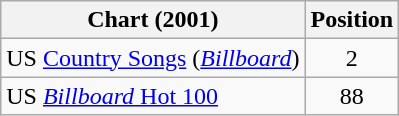<table class="wikitable sortable">
<tr>
<th scope="col">Chart (2001)</th>
<th scope="col">Position</th>
</tr>
<tr>
<td>US <a href='#'>Country Songs</a> (<em><a href='#'>Billboard</a></em>)</td>
<td align="center">2</td>
</tr>
<tr>
<td>US <a href='#'><em>Billboard</em> Hot 100</a></td>
<td align="center">88</td>
</tr>
</table>
